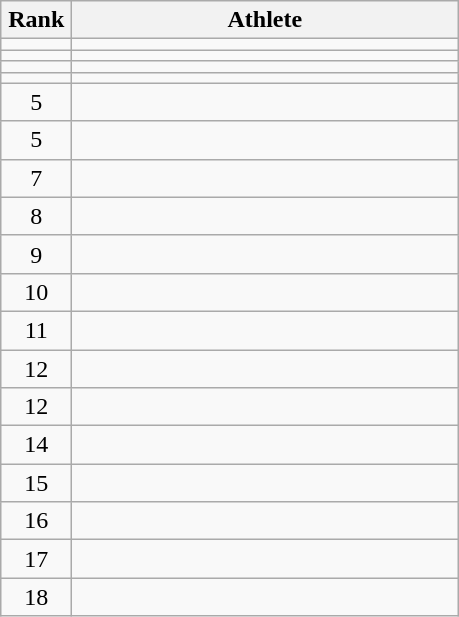<table class="wikitable" style="text-align: center;">
<tr>
<th width=40>Rank</th>
<th width=250>Athlete</th>
</tr>
<tr>
<td></td>
<td align="left"></td>
</tr>
<tr>
<td></td>
<td align="left"></td>
</tr>
<tr>
<td></td>
<td align="left"></td>
</tr>
<tr>
<td></td>
<td align="left"></td>
</tr>
<tr>
<td>5</td>
<td align="left"></td>
</tr>
<tr>
<td>5</td>
<td align="left"></td>
</tr>
<tr>
<td>7</td>
<td align="left"></td>
</tr>
<tr>
<td>8</td>
<td align="left"></td>
</tr>
<tr>
<td>9</td>
<td align="left"></td>
</tr>
<tr>
<td>10</td>
<td align="left"></td>
</tr>
<tr>
<td>11</td>
<td align="left"></td>
</tr>
<tr>
<td>12</td>
<td align="left"></td>
</tr>
<tr>
<td>12</td>
<td align="left"></td>
</tr>
<tr>
<td>14</td>
<td align="left"></td>
</tr>
<tr>
<td>15</td>
<td align="left"></td>
</tr>
<tr>
<td>16</td>
<td align="left"></td>
</tr>
<tr>
<td>17</td>
<td align="left"></td>
</tr>
<tr>
<td>18</td>
<td align="left"></td>
</tr>
</table>
